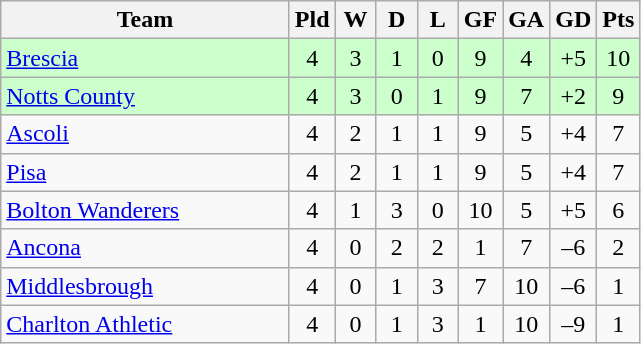<table class="wikitable" style="text-align: center;">
<tr>
<th width="185">Team</th>
<th width="20">Pld</th>
<th width="20">W</th>
<th width="20">D</th>
<th width="20">L</th>
<th width="20">GF</th>
<th width="20">GA</th>
<th width="20">GD</th>
<th width="20">Pts</th>
</tr>
<tr style="background: #ccffcc;">
<td align="left"><a href='#'>Brescia</a></td>
<td>4</td>
<td>3</td>
<td>1</td>
<td>0</td>
<td>9</td>
<td>4</td>
<td>+5</td>
<td>10</td>
</tr>
<tr style="background: #ccffcc;">
<td align="left"><a href='#'>Notts County</a></td>
<td>4</td>
<td>3</td>
<td>0</td>
<td>1</td>
<td>9</td>
<td>7</td>
<td>+2</td>
<td>9</td>
</tr>
<tr>
<td align="left"><a href='#'>Ascoli</a></td>
<td>4</td>
<td>2</td>
<td>1</td>
<td>1</td>
<td>9</td>
<td>5</td>
<td>+4</td>
<td>7</td>
</tr>
<tr>
<td align="left"><a href='#'>Pisa</a></td>
<td>4</td>
<td>2</td>
<td>1</td>
<td>1</td>
<td>9</td>
<td>5</td>
<td>+4</td>
<td>7</td>
</tr>
<tr>
<td align="left"><a href='#'>Bolton Wanderers</a></td>
<td>4</td>
<td>1</td>
<td>3</td>
<td>0</td>
<td>10</td>
<td>5</td>
<td>+5</td>
<td>6</td>
</tr>
<tr>
<td align="left"><a href='#'>Ancona</a></td>
<td>4</td>
<td>0</td>
<td>2</td>
<td>2</td>
<td>1</td>
<td>7</td>
<td>–6</td>
<td>2</td>
</tr>
<tr>
<td align="left"><a href='#'>Middlesbrough</a></td>
<td>4</td>
<td>0</td>
<td>1</td>
<td>3</td>
<td>7</td>
<td>10</td>
<td>–6</td>
<td>1</td>
</tr>
<tr>
<td align="left"><a href='#'>Charlton Athletic</a></td>
<td>4</td>
<td>0</td>
<td>1</td>
<td>3</td>
<td>1</td>
<td>10</td>
<td>–9</td>
<td>1</td>
</tr>
</table>
